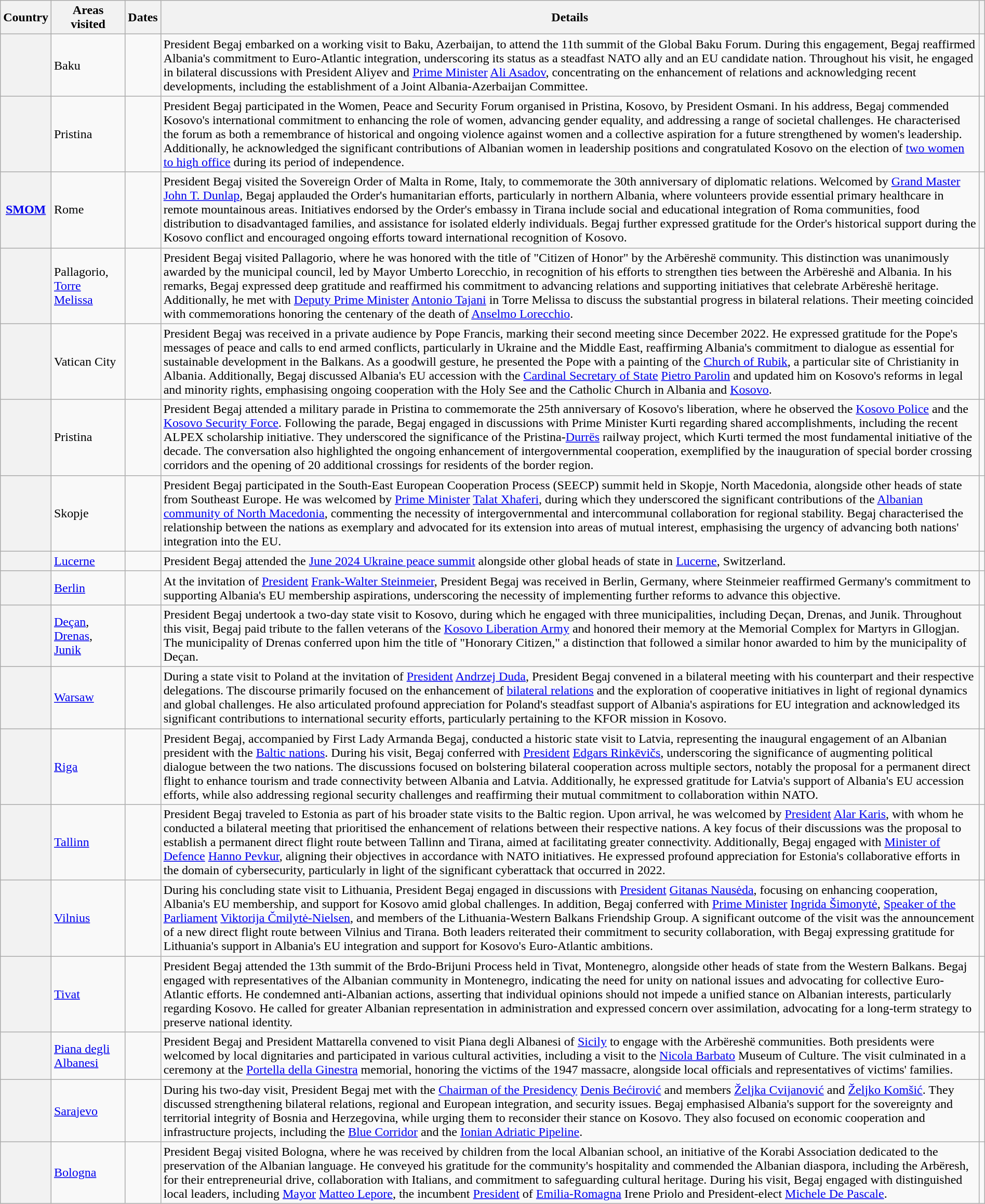<table class="wikitable sortable" style="margin: 1em auto 1em auto">
<tr>
<th>Country</th>
<th>Areas visited</th>
<th>Dates</th>
<th class="unsortable">Details</th>
<th></th>
</tr>
<tr>
<th></th>
<td>Baku</td>
<td></td>
<td>President Begaj embarked on a working visit to Baku, Azerbaijan, to attend the 11th summit of the Global Baku Forum. During this engagement, Begaj reaffirmed Albania's commitment to Euro-Atlantic integration, underscoring its status as a steadfast NATO ally and an EU candidate nation. Throughout his visit, he engaged in bilateral discussions with President Aliyev and <a href='#'>Prime Minister</a> <a href='#'>Ali Asadov</a>, concentrating on the enhancement of relations and acknowledging recent developments, including the establishment of a Joint Albania-Azerbaijan Committee.</td>
<td></td>
</tr>
<tr>
<th></th>
<td>Pristina</td>
<td></td>
<td>President Begaj participated in the Women, Peace and Security Forum organised in Pristina, Kosovo, by President Osmani. In his address, Begaj commended Kosovo's international commitment to enhancing the role of women, advancing gender equality, and addressing a range of societal challenges. He characterised the forum as both a remembrance of historical and ongoing violence against women and a collective aspiration for a future strengthened by women's leadership. Additionally, he acknowledged the significant contributions of Albanian women in leadership positions and congratulated Kosovo on the election of <a href='#'>two women to high office</a> during its period of independence.</td>
<td></td>
</tr>
<tr>
<th> <a href='#'>SMOM</a></th>
<td>Rome</td>
<td></td>
<td>President Begaj visited the Sovereign Order of Malta in Rome, Italy, to commemorate the 30th anniversary of diplomatic relations. Welcomed by <a href='#'>Grand Master</a> <a href='#'>John T. Dunlap</a>, Begaj applauded the Order's humanitarian efforts, particularly in northern Albania, where volunteers provide essential primary healthcare in remote mountainous areas. Initiatives endorsed by the Order's embassy in Tirana include social and educational integration of Roma communities, food distribution to disadvantaged families, and assistance for isolated elderly individuals. Begaj further expressed gratitude for the Order's historical support during the Kosovo conflict and encouraged ongoing efforts toward international recognition of Kosovo.</td>
<td></td>
</tr>
<tr>
<th></th>
<td>Pallagorio, <a href='#'>Torre Melissa</a></td>
<td></td>
<td>President Begaj visited Pallagorio, where he was honored with the title of "Citizen of Honor" by the Arbëreshë community. This distinction was unanimously awarded by the municipal council, led by Mayor Umberto Lorecchio, in recognition of his efforts to strengthen ties between the Arbëreshë and Albania. In his remarks, Begaj expressed deep gratitude and reaffirmed his commitment to advancing relations and supporting initiatives that celebrate Arbëreshë heritage. Additionally, he met with <a href='#'>Deputy Prime Minister</a> <a href='#'>Antonio Tajani</a> in Torre Melissa to discuss the substantial progress in bilateral relations. Their meeting coincided with commemorations honoring the centenary of the death of <a href='#'>Anselmo Lorecchio</a>.</td>
<td></td>
</tr>
<tr>
<th></th>
<td>Vatican City</td>
<td></td>
<td>President Begaj was received in a private audience by Pope Francis, marking their second meeting since December 2022. He expressed gratitude for the Pope's messages of peace and calls to end armed conflicts, particularly in Ukraine and the Middle East, reaffirming Albania's commitment to dialogue as essential for sustainable development in the Balkans. As a goodwill gesture, he presented the Pope with a painting of the <a href='#'>Church of Rubik</a>, a particular site of Christianity in Albania. Additionally, Begaj discussed Albania's EU accession with the <a href='#'>Cardinal Secretary of State</a> <a href='#'>Pietro Parolin</a> and updated him on Kosovo's reforms in legal and minority rights, emphasising ongoing cooperation with the Holy See and the Catholic Church in Albania and <a href='#'>Kosovo</a>.</td>
<td></td>
</tr>
<tr>
<th></th>
<td>Pristina</td>
<td></td>
<td>President Begaj attended a military parade in Pristina to commemorate the 25th anniversary of Kosovo's liberation, where he observed the <a href='#'>Kosovo Police</a> and the <a href='#'>Kosovo Security Force</a>. Following the parade, Begaj engaged in discussions with Prime Minister Kurti regarding shared accomplishments, including the recent ALPEX scholarship initiative. They underscored the significance of the Pristina-<a href='#'>Durrës</a> railway project, which Kurti termed the most fundamental initiative of the decade. The conversation also highlighted the ongoing enhancement of intergovernmental cooperation, exemplified by the inauguration of special border crossing corridors and the opening of 20 additional crossings for residents of the border region.</td>
<td></td>
</tr>
<tr>
<th></th>
<td>Skopje</td>
<td></td>
<td>President Begaj participated in the South-East European Cooperation Process (SEECP) summit held in Skopje, North Macedonia, alongside other heads of state from Southeast Europe. He was welcomed by <a href='#'>Prime Minister</a> <a href='#'>Talat Xhaferi</a>, during which they underscored the significant contributions of the <a href='#'>Albanian community of North Macedonia</a>, commenting the necessity of intergovernmental and intercommunal collaboration for regional stability. Begaj characterised the relationship between the nations as exemplary and advocated for its extension into areas of mutual interest, emphasising the urgency of advancing both nations' integration into the EU.</td>
<td></td>
</tr>
<tr>
<th></th>
<td><a href='#'>Lucerne</a></td>
<td></td>
<td>President Begaj attended the <a href='#'>June 2024 Ukraine peace summit</a> alongside other global heads of state in <a href='#'>Lucerne</a>, Switzerland.</td>
<td></td>
</tr>
<tr>
<th></th>
<td><a href='#'>Berlin</a></td>
<td></td>
<td>At the invitation of <a href='#'>President</a> <a href='#'>Frank-Walter Steinmeier</a>, President Begaj was received in Berlin, Germany, where Steinmeier reaffirmed Germany's commitment to supporting Albania's EU membership aspirations, underscoring the necessity of implementing further reforms to advance this objective.</td>
<td></td>
</tr>
<tr>
<th></th>
<td><a href='#'>Deçan</a>, <a href='#'>Drenas</a>, <a href='#'>Junik</a></td>
<td></td>
<td>President Begaj undertook a two-day state visit to Kosovo, during which he engaged with three municipalities, including Deçan, Drenas, and Junik. Throughout this visit, Begaj paid tribute to the fallen veterans of the <a href='#'>Kosovo Liberation Army</a> and honored their memory at the Memorial Complex for Martyrs in Gllogjan. The municipality of Drenas conferred upon him the title of "Honorary Citizen," a distinction that followed a similar honor awarded to him by the municipality of Deçan.</td>
<td></td>
</tr>
<tr>
<th></th>
<td><a href='#'>Warsaw</a></td>
<td></td>
<td>During a state visit to Poland at the invitation of <a href='#'>President</a> <a href='#'>Andrzej Duda</a>, President Begaj convened in a bilateral meeting with his counterpart and their respective delegations. The discourse primarily focused on the enhancement of <a href='#'>bilateral relations</a> and the exploration of cooperative initiatives in light of regional dynamics and global challenges. He also articulated profound appreciation for Poland's steadfast support of Albania's aspirations for EU integration and acknowledged its significant contributions to international security efforts, particularly pertaining to the KFOR mission in Kosovo.</td>
<td></td>
</tr>
<tr>
<th></th>
<td><a href='#'>Riga</a></td>
<td></td>
<td>President Begaj, accompanied by First Lady Armanda Begaj, conducted a historic state visit to Latvia, representing the inaugural engagement of an Albanian president with the <a href='#'>Baltic nations</a>. During his visit, Begaj conferred with <a href='#'>President</a> <a href='#'>Edgars Rinkēvičs</a>, underscoring the significance of augmenting political dialogue between the two nations. The discussions focused on bolstering bilateral cooperation across multiple sectors, notably the proposal for a permanent direct flight to enhance tourism and trade connectivity between Albania and Latvia. Additionally, he expressed gratitude for Latvia's support of Albania's EU accession efforts, while also addressing regional security challenges and reaffirming their mutual commitment to collaboration within NATO.</td>
<td></td>
</tr>
<tr>
<th></th>
<td><a href='#'>Tallinn</a></td>
<td></td>
<td>President Begaj traveled to Estonia as part of his broader state visits to the Baltic region. Upon arrival, he was welcomed by <a href='#'>President</a> <a href='#'>Alar Karis</a>, with whom he conducted a bilateral meeting that prioritised the enhancement of relations between their respective nations. A key focus of their discussions was the proposal to establish a permanent direct flight route between Tallinn and Tirana, aimed at facilitating greater connectivity. Additionally, Begaj engaged with  <a href='#'>Minister of Defence</a> <a href='#'>Hanno Pevkur</a>, aligning their objectives in accordance with NATO initiatives. He expressed profound appreciation for Estonia's collaborative efforts in the domain of cybersecurity, particularly in light of the significant cyberattack that occurred in 2022.</td>
<td></td>
</tr>
<tr>
<th></th>
<td><a href='#'>Vilnius</a></td>
<td></td>
<td>During his concluding state visit to Lithuania, President Begaj engaged in discussions with <a href='#'>President</a> <a href='#'>Gitanas Nausėda</a>, focusing on enhancing cooperation, Albania's EU membership, and support for Kosovo amid global challenges. In addition, Begaj conferred with <a href='#'>Prime Minister</a> <a href='#'>Ingrida Šimonytė</a>, <a href='#'>Speaker of the Parliament</a> <a href='#'>Viktorija Čmilytė-Nielsen</a>, and members of the Lithuania-Western Balkans Friendship Group. A significant outcome of the visit was the announcement of a new direct flight route between Vilnius and Tirana. Both leaders reiterated their commitment to security collaboration, with Begaj expressing gratitude for Lithuania's support in Albania's EU integration and support for Kosovo's Euro-Atlantic ambitions.</td>
<td></td>
</tr>
<tr>
<th></th>
<td><a href='#'>Tivat</a></td>
<td></td>
<td>President Begaj attended the 13th summit of the Brdo-Brijuni Process held in Tivat, Montenegro, alongside other heads of state from the Western Balkans. Begaj engaged with representatives of the Albanian community in Montenegro, indicating the need for unity on national issues and advocating for collective Euro-Atlantic efforts. He condemned anti-Albanian actions, asserting that individual opinions should not impede a unified stance on Albanian interests, particularly regarding Kosovo. He called for greater Albanian representation in administration and expressed concern over assimilation, advocating for a long-term strategy to preserve national identity.</td>
<td></td>
</tr>
<tr>
<th></th>
<td><a href='#'>Piana degli Albanesi</a></td>
<td></td>
<td>President Begaj and President Mattarella  convened to visit Piana degli Albanesi of <a href='#'>Sicily</a> to engage with the Arbëreshë communities. Both presidents were welcomed by local dignitaries and participated in various cultural activities, including a visit to the <a href='#'>Nicola Barbato</a> Museum of Culture. The visit culminated in a ceremony at the <a href='#'>Portella della Ginestra</a> memorial, honoring the victims of the 1947 massacre, alongside local officials and representatives of victims' families.</td>
<td></td>
</tr>
<tr>
<th></th>
<td><a href='#'>Sarajevo</a></td>
<td></td>
<td>During his two-day visit, President Begaj met with the <a href='#'>Chairman of the Presidency</a> <a href='#'>Denis Bećirović</a> and members <a href='#'>Željka Cvijanović</a> and <a href='#'>Željko Komšić</a>. They discussed strengthening bilateral relations, regional and European integration, and security issues. Begaj emphasised Albania's support for the sovereignty and territorial integrity of Bosnia and Herzegovina, while urging them to reconsider their stance on Kosovo. They also focused on economic cooperation and infrastructure projects, including the <a href='#'>Blue Corridor</a> and the <a href='#'>Ionian Adriatic Pipeline</a>.</td>
<td></td>
</tr>
<tr>
<th></th>
<td><a href='#'>Bologna</a></td>
<td></td>
<td>President Begaj visited Bologna, where he was received by children from the local Albanian school, an initiative of the Korabi Association dedicated to the preservation of the Albanian language. He conveyed his gratitude for the community's hospitality and commended the Albanian diaspora, including the Arbëresh, for their entrepreneurial drive, collaboration with Italians, and commitment to safeguarding cultural heritage. During his visit, Begaj engaged with distinguished local leaders, including <a href='#'>Mayor</a> <a href='#'>Matteo Lepore</a>, the incumbent <a href='#'>President</a> of <a href='#'>Emilia-Romagna</a> Irene Priolo and President-elect <a href='#'>Michele De Pascale</a>.</td>
<td></td>
</tr>
</table>
